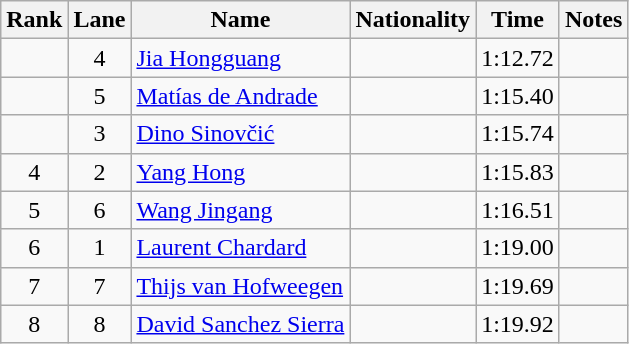<table class="wikitable sortable" style="text-align:center">
<tr>
<th>Rank</th>
<th>Lane</th>
<th>Name</th>
<th>Nationality</th>
<th>Time</th>
<th>Notes</th>
</tr>
<tr>
<td></td>
<td>4</td>
<td align=left><a href='#'>Jia Hongguang</a></td>
<td align=left></td>
<td>1:12.72</td>
<td></td>
</tr>
<tr>
<td></td>
<td>5</td>
<td align=left><a href='#'>Matías de Andrade</a></td>
<td align=left></td>
<td>1:15.40</td>
<td></td>
</tr>
<tr>
<td></td>
<td>3</td>
<td align=left><a href='#'>Dino Sinovčić</a></td>
<td align=left></td>
<td>1:15.74</td>
<td></td>
</tr>
<tr>
<td>4</td>
<td>2</td>
<td align=left><a href='#'>Yang Hong</a></td>
<td align=left></td>
<td>1:15.83</td>
<td></td>
</tr>
<tr>
<td>5</td>
<td>6</td>
<td align=left><a href='#'>Wang Jingang</a></td>
<td align=left></td>
<td>1:16.51</td>
<td></td>
</tr>
<tr>
<td>6</td>
<td>1</td>
<td align=left><a href='#'>Laurent Chardard</a></td>
<td align=left></td>
<td>1:19.00</td>
<td></td>
</tr>
<tr>
<td>7</td>
<td>7</td>
<td align=left><a href='#'>Thijs van Hofweegen</a></td>
<td align=left></td>
<td>1:19.69</td>
<td></td>
</tr>
<tr>
<td>8</td>
<td>8</td>
<td align=left><a href='#'>David Sanchez Sierra</a></td>
<td align=left></td>
<td>1:19.92</td>
<td></td>
</tr>
</table>
